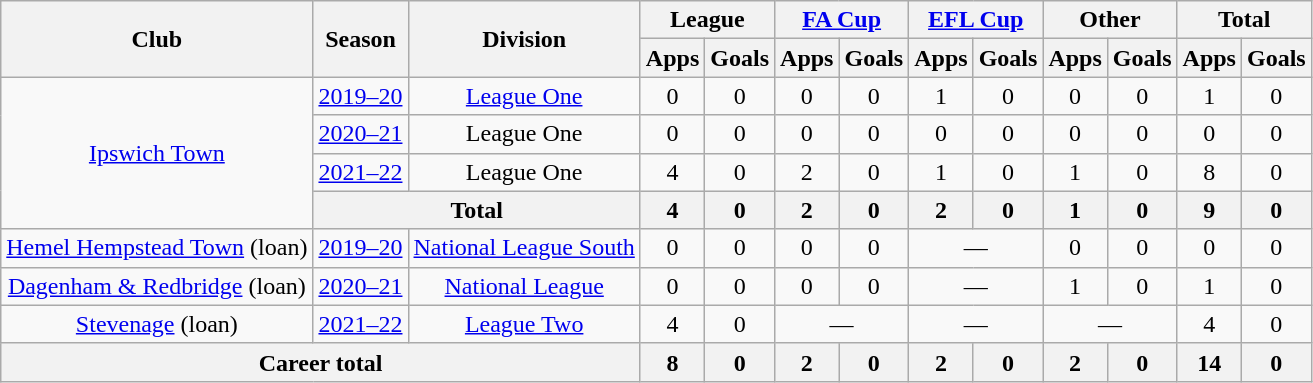<table class="wikitable" style="text-align: center;">
<tr>
<th rowspan="2">Club</th>
<th rowspan="2">Season</th>
<th rowspan="2">Division</th>
<th colspan="2">League</th>
<th colspan="2"><a href='#'>FA Cup</a></th>
<th colspan="2"><a href='#'>EFL Cup</a></th>
<th colspan="2">Other</th>
<th colspan="2">Total</th>
</tr>
<tr>
<th>Apps</th>
<th>Goals</th>
<th>Apps</th>
<th>Goals</th>
<th>Apps</th>
<th>Goals</th>
<th>Apps</th>
<th>Goals</th>
<th>Apps</th>
<th>Goals</th>
</tr>
<tr>
<td rowspan="4"><a href='#'>Ipswich Town</a></td>
<td><a href='#'>2019–20</a></td>
<td><a href='#'>League One</a></td>
<td>0</td>
<td>0</td>
<td>0</td>
<td>0</td>
<td>1</td>
<td>0</td>
<td>0</td>
<td>0</td>
<td>1</td>
<td>0</td>
</tr>
<tr>
<td><a href='#'>2020–21</a></td>
<td>League One</td>
<td>0</td>
<td>0</td>
<td>0</td>
<td>0</td>
<td>0</td>
<td>0</td>
<td>0</td>
<td>0</td>
<td>0</td>
<td>0</td>
</tr>
<tr>
<td><a href='#'>2021–22</a></td>
<td>League One</td>
<td>4</td>
<td>0</td>
<td>2</td>
<td>0</td>
<td>1</td>
<td>0</td>
<td>1</td>
<td>0</td>
<td>8</td>
<td>0</td>
</tr>
<tr>
<th colspan="2">Total</th>
<th>4</th>
<th>0</th>
<th>2</th>
<th>0</th>
<th>2</th>
<th>0</th>
<th>1</th>
<th>0</th>
<th>9</th>
<th>0</th>
</tr>
<tr>
<td><a href='#'>Hemel Hempstead Town</a> (loan)</td>
<td><a href='#'>2019–20</a></td>
<td><a href='#'>National League South</a></td>
<td>0</td>
<td>0</td>
<td>0</td>
<td>0</td>
<td colspan="2">—</td>
<td>0</td>
<td>0</td>
<td>0</td>
<td>0</td>
</tr>
<tr>
<td><a href='#'>Dagenham & Redbridge</a> (loan)</td>
<td><a href='#'>2020–21</a></td>
<td><a href='#'>National League</a></td>
<td>0</td>
<td>0</td>
<td>0</td>
<td>0</td>
<td colspan="2">—</td>
<td>1</td>
<td>0</td>
<td>1</td>
<td>0</td>
</tr>
<tr>
<td><a href='#'>Stevenage</a> (loan)</td>
<td><a href='#'>2021–22</a></td>
<td><a href='#'>League Two</a></td>
<td>4</td>
<td>0</td>
<td colspan="2">—</td>
<td colspan="2">—</td>
<td colspan="2">—</td>
<td>4</td>
<td>0</td>
</tr>
<tr>
<th colspan=3>Career total</th>
<th>8</th>
<th>0</th>
<th>2</th>
<th>0</th>
<th>2</th>
<th>0</th>
<th>2</th>
<th>0</th>
<th>14</th>
<th>0</th>
</tr>
</table>
